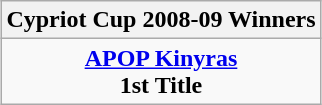<table class="wikitable" style="text-align: center; margin: 0 auto;">
<tr>
<th>Cypriot Cup 2008-09 Winners</th>
</tr>
<tr>
<td><strong><a href='#'>APOP Kinyras</a></strong><br><strong>1st Title</strong></td>
</tr>
</table>
